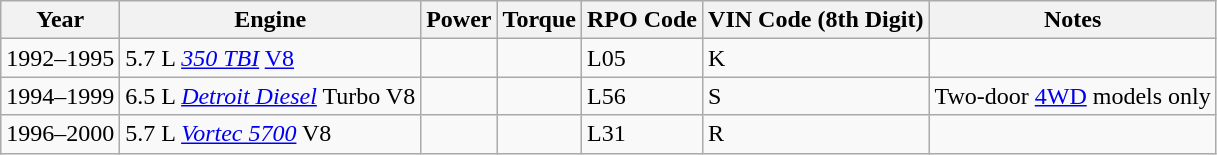<table class="wikitable">
<tr>
<th>Year</th>
<th>Engine</th>
<th>Power</th>
<th>Torque</th>
<th>RPO Code</th>
<th>VIN Code (8th Digit)</th>
<th>Notes</th>
</tr>
<tr>
<td>1992–1995</td>
<td>5.7 L <em><a href='#'>350 TBI</a></em> <a href='#'>V8</a></td>
<td></td>
<td></td>
<td>L05</td>
<td>K</td>
<td></td>
</tr>
<tr>
<td>1994–1999</td>
<td>6.5 L <em><a href='#'>Detroit Diesel</a></em> Turbo V8</td>
<td></td>
<td></td>
<td>L56</td>
<td>S</td>
<td>Two-door <a href='#'>4WD</a> models only</td>
</tr>
<tr>
<td>1996–2000</td>
<td>5.7 L <em><a href='#'>Vortec 5700</a></em> V8</td>
<td></td>
<td></td>
<td>L31</td>
<td>R</td>
<td></td>
</tr>
</table>
